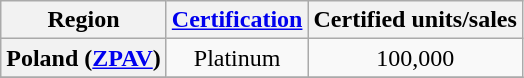<table class="wikitable sortable plainrowheaders" style="text-align:center">
<tr>
<th scope="col">Region</th>
<th scope="col"><a href='#'>Certification</a></th>
<th scope="col">Certified units/sales</th>
</tr>
<tr>
<th scope="row">Poland (<a href='#'>ZPAV</a>)</th>
<td>Platinum</td>
<td>100,000</td>
</tr>
<tr>
</tr>
</table>
